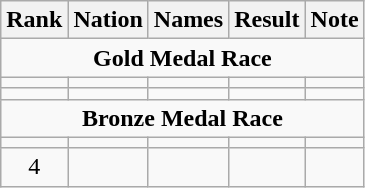<table class="wikitable" style="text-align:center">
<tr>
<th>Rank</th>
<th>Nation</th>
<th>Names</th>
<th>Result</th>
<th>Note</th>
</tr>
<tr>
<td colspan=5><strong>Gold Medal Race</strong></td>
</tr>
<tr>
<td></td>
<td align=left></td>
<td align=left></td>
<td></td>
<td></td>
</tr>
<tr>
<td></td>
<td align=left></td>
<td align=left></td>
<td></td>
<td></td>
</tr>
<tr>
<td colspan=5><strong>Bronze Medal Race</strong></td>
</tr>
<tr>
<td></td>
<td align=left></td>
<td align=left></td>
<td></td>
<td></td>
</tr>
<tr>
<td>4</td>
<td align=left></td>
<td align=left></td>
<td></td>
<td></td>
</tr>
</table>
